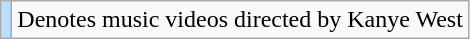<table class="wikitable">
<tr>
<td style="background:#bdf;"></td>
<td>Denotes music videos directed by Kanye West</td>
</tr>
</table>
